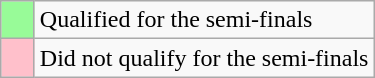<table class="wikitable">
<tr>
<td width=15px bgcolor="#98fb98"></td>
<td>Qualified for the semi-finals</td>
</tr>
<tr>
<td width=15px bgcolor=pink></td>
<td>Did not qualify for the semi-finals</td>
</tr>
</table>
